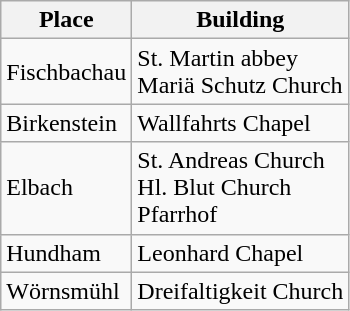<table class="wikitable">
<tr>
<th>Place</th>
<th>Building</th>
</tr>
<tr>
<td>Fischbachau</td>
<td>St. Martin abbey <br> Mariä Schutz Church</td>
</tr>
<tr>
<td>Birkenstein</td>
<td>Wallfahrts Chapel</td>
</tr>
<tr>
<td>Elbach</td>
<td>St. Andreas Church  <br> Hl. Blut  Church  <br> Pfarrhof</td>
</tr>
<tr>
<td>Hundham</td>
<td>Leonhard Chapel</td>
</tr>
<tr>
<td>Wörnsmühl</td>
<td>Dreifaltigkeit Church</td>
</tr>
</table>
